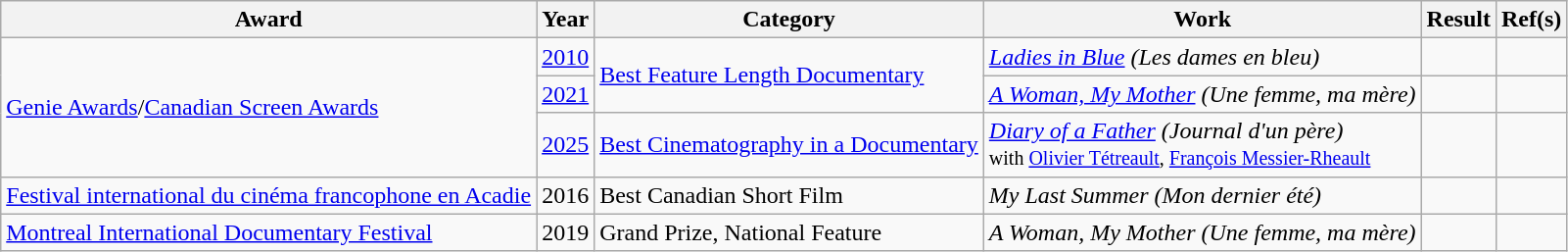<table class="wikitable plainrowheaders sortable">
<tr>
<th>Award</th>
<th>Year</th>
<th>Category</th>
<th>Work</th>
<th>Result</th>
<th>Ref(s)</th>
</tr>
<tr>
<td rowspan=3><a href='#'>Genie Awards</a>/<a href='#'>Canadian Screen Awards</a></td>
<td><a href='#'>2010</a></td>
<td rowspan=2><a href='#'>Best Feature Length Documentary</a></td>
<td><em><a href='#'>Ladies in Blue</a> (Les dames en bleu)</em></td>
<td></td>
<td></td>
</tr>
<tr>
<td><a href='#'>2021</a></td>
<td><em><a href='#'>A Woman, My Mother</a> (Une femme, ma mère)</em></td>
<td></td>
<td></td>
</tr>
<tr>
<td><a href='#'>2025</a></td>
<td><a href='#'>Best Cinematography in a Documentary</a></td>
<td><em><a href='#'>Diary of a Father</a> (Journal d'un père)</em><br><small>with <a href='#'>Olivier Tétreault</a>, <a href='#'>François Messier-Rheault</a></small></td>
<td></td>
<td></td>
</tr>
<tr>
<td><a href='#'>Festival international du cinéma francophone en Acadie</a></td>
<td>2016</td>
<td>Best Canadian Short Film</td>
<td><em>My Last Summer (Mon dernier été)</em></td>
<td></td>
<td></td>
</tr>
<tr>
<td><a href='#'>Montreal International Documentary Festival</a></td>
<td>2019</td>
<td>Grand Prize, National Feature</td>
<td><em>A Woman, My Mother (Une femme, ma mère)</em></td>
<td></td>
<td></td>
</tr>
</table>
